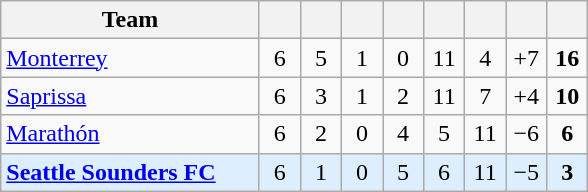<table class="wikitable" style="text-align: center;">
<tr>
<th style="width:165px;">Team</th>
<th width="20"></th>
<th width="20"></th>
<th width="20"></th>
<th width="20"></th>
<th width="20"></th>
<th width="20"></th>
<th width="20"></th>
<th width="20"></th>
</tr>
<tr>
<td align=left> <a href='#'>Monterrey</a></td>
<td>6</td>
<td>5</td>
<td>1</td>
<td>0</td>
<td>11</td>
<td>4</td>
<td>+7</td>
<td><strong>16</strong></td>
</tr>
<tr>
<td align=left> <a href='#'>Saprissa</a></td>
<td>6</td>
<td>3</td>
<td>1</td>
<td>2</td>
<td>11</td>
<td>7</td>
<td>+4</td>
<td><strong>10</strong></td>
</tr>
<tr>
<td align=left> <a href='#'>Marathón</a></td>
<td>6</td>
<td>2</td>
<td>0</td>
<td>4</td>
<td>5</td>
<td>11</td>
<td>−6</td>
<td><strong>6</strong></td>
</tr>
<tr style="background:#def;">
<td align=left> <strong><a href='#'>Seattle Sounders FC</a></strong></td>
<td>6</td>
<td>1</td>
<td>0</td>
<td>5</td>
<td>6</td>
<td>11</td>
<td>−5</td>
<td><strong>3</strong></td>
</tr>
</table>
